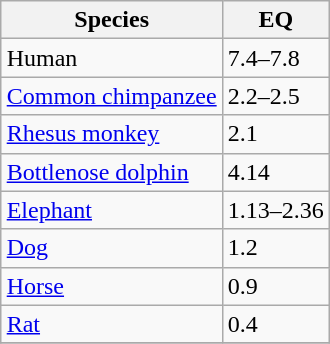<table class="wikitable" align="right" style="margin-left: 10px;">
<tr>
<th>Species</th>
<th>EQ</th>
</tr>
<tr>
<td>Human</td>
<td>7.4–7.8</td>
</tr>
<tr>
<td><a href='#'>Common chimpanzee</a></td>
<td>2.2–2.5</td>
</tr>
<tr>
<td><a href='#'>Rhesus monkey</a></td>
<td>2.1</td>
</tr>
<tr>
<td><a href='#'>Bottlenose dolphin</a></td>
<td>4.14</td>
</tr>
<tr>
<td><a href='#'>Elephant</a></td>
<td>1.13–2.36</td>
</tr>
<tr>
<td><a href='#'>Dog</a></td>
<td>1.2</td>
</tr>
<tr>
<td><a href='#'>Horse</a></td>
<td>0.9</td>
</tr>
<tr>
<td><a href='#'>Rat</a></td>
<td>0.4<br></td>
</tr>
<tr>
</tr>
</table>
